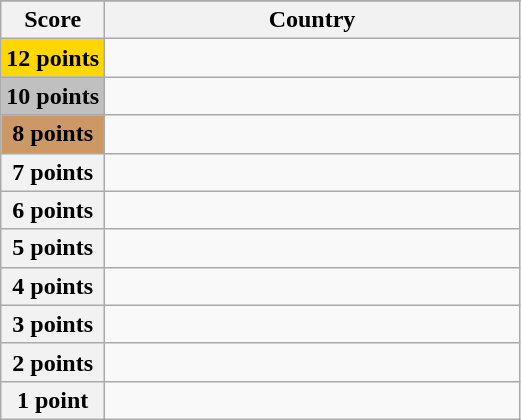<table class="wikitable">
<tr>
</tr>
<tr>
<th scope="col" width="20%">Score</th>
<th scope="col">Country</th>
</tr>
<tr>
<th scope="row" style="background:gold">12 points</th>
<td></td>
</tr>
<tr>
<th scope="row" style="background:silver">10 points</th>
<td></td>
</tr>
<tr>
<th scope="row" style="background:#CC9966">8 points</th>
<td></td>
</tr>
<tr>
<th scope="row">7 points</th>
<td></td>
</tr>
<tr>
<th scope="row">6 points</th>
<td></td>
</tr>
<tr>
<th scope="row">5 points</th>
<td></td>
</tr>
<tr>
<th scope="row">4 points</th>
<td></td>
</tr>
<tr>
<th scope="row">3 points</th>
<td></td>
</tr>
<tr>
<th scope="row">2 points</th>
<td></td>
</tr>
<tr>
<th scope="row">1 point</th>
<td></td>
</tr>
</table>
